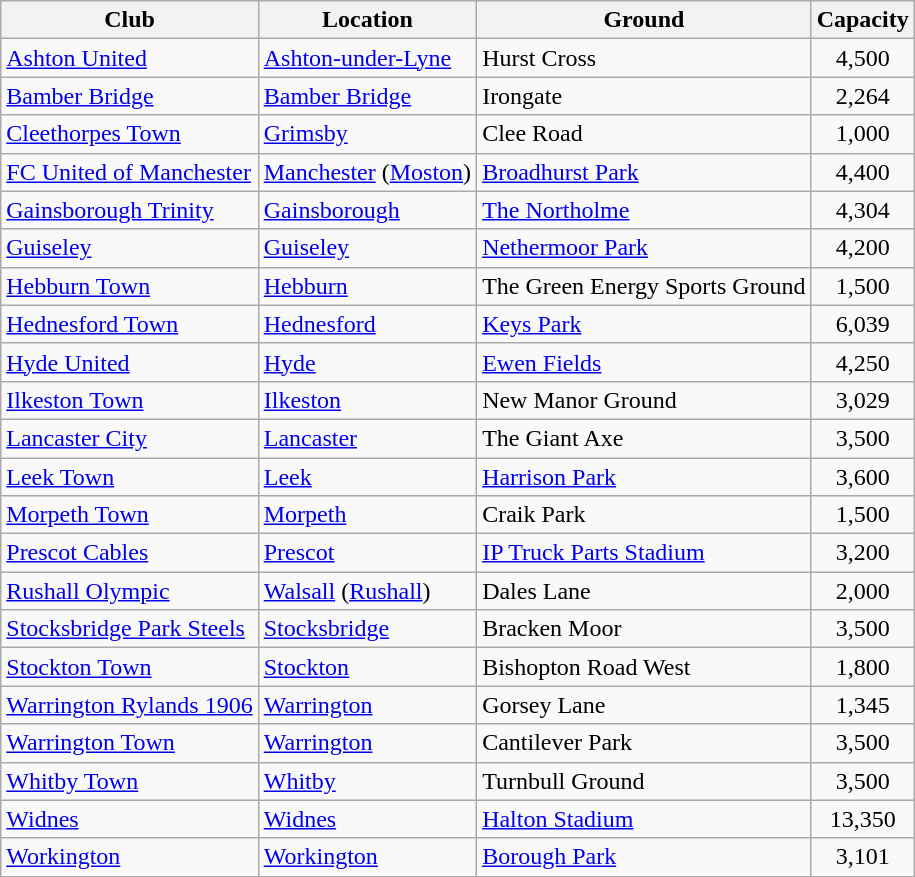<table class="wikitable sortable">
<tr>
<th>Club</th>
<th>Location</th>
<th>Ground</th>
<th>Capacity</th>
</tr>
<tr>
<td><a href='#'>Ashton United</a></td>
<td><a href='#'>Ashton-under-Lyne</a></td>
<td>Hurst Cross</td>
<td align="center">4,500</td>
</tr>
<tr>
<td><a href='#'>Bamber Bridge</a></td>
<td><a href='#'>Bamber Bridge</a></td>
<td>Irongate</td>
<td align="center">2,264</td>
</tr>
<tr>
<td><a href='#'>Cleethorpes Town</a></td>
<td><a href='#'>Grimsby</a></td>
<td>Clee Road</td>
<td align="center">1,000</td>
</tr>
<tr>
<td><a href='#'>FC United of Manchester</a></td>
<td><a href='#'>Manchester</a> (<a href='#'>Moston</a>)</td>
<td><a href='#'>Broadhurst Park</a></td>
<td align="center">4,400</td>
</tr>
<tr>
<td><a href='#'>Gainsborough Trinity</a></td>
<td><a href='#'>Gainsborough</a></td>
<td><a href='#'>The Northolme</a></td>
<td align="center">4,304</td>
</tr>
<tr>
<td><a href='#'>Guiseley</a></td>
<td><a href='#'>Guiseley</a></td>
<td><a href='#'>Nethermoor Park</a></td>
<td align="center">4,200</td>
</tr>
<tr>
<td><a href='#'>Hebburn Town</a></td>
<td><a href='#'>Hebburn</a></td>
<td>The Green Energy Sports Ground</td>
<td align="center">1,500</td>
</tr>
<tr>
<td><a href='#'>Hednesford Town</a></td>
<td><a href='#'>Hednesford</a></td>
<td><a href='#'>Keys Park</a></td>
<td align="center">6,039</td>
</tr>
<tr>
<td><a href='#'>Hyde United</a></td>
<td><a href='#'>Hyde</a></td>
<td><a href='#'>Ewen Fields</a></td>
<td align="center">4,250</td>
</tr>
<tr>
<td><a href='#'>Ilkeston Town</a></td>
<td><a href='#'>Ilkeston</a></td>
<td>New Manor Ground</td>
<td align="center">3,029</td>
</tr>
<tr>
<td><a href='#'>Lancaster City</a></td>
<td><a href='#'>Lancaster</a></td>
<td>The Giant Axe</td>
<td align="center">3,500</td>
</tr>
<tr>
<td><a href='#'>Leek Town</a></td>
<td><a href='#'>Leek</a></td>
<td><a href='#'>Harrison Park</a></td>
<td align="center">3,600</td>
</tr>
<tr>
<td><a href='#'>Morpeth Town</a></td>
<td><a href='#'>Morpeth</a></td>
<td>Craik Park</td>
<td align="center">1,500</td>
</tr>
<tr>
<td><a href='#'>Prescot Cables</a></td>
<td><a href='#'>Prescot</a></td>
<td><a href='#'>IP Truck Parts Stadium</a></td>
<td align="center">3,200</td>
</tr>
<tr>
<td><a href='#'>Rushall Olympic</a></td>
<td><a href='#'>Walsall</a> (<a href='#'>Rushall</a>)</td>
<td>Dales Lane</td>
<td align="center">2,000</td>
</tr>
<tr>
<td><a href='#'>Stocksbridge Park Steels</a></td>
<td><a href='#'>Stocksbridge</a></td>
<td>Bracken Moor</td>
<td align="center">3,500</td>
</tr>
<tr>
<td><a href='#'>Stockton Town</a></td>
<td><a href='#'>Stockton</a></td>
<td>Bishopton Road West</td>
<td align="center">1,800</td>
</tr>
<tr>
<td><a href='#'>Warrington Rylands 1906</a></td>
<td><a href='#'>Warrington</a></td>
<td>Gorsey Lane</td>
<td align="center">1,345</td>
</tr>
<tr>
<td><a href='#'>Warrington Town</a></td>
<td><a href='#'>Warrington</a></td>
<td>Cantilever Park</td>
<td align="center">3,500</td>
</tr>
<tr>
<td><a href='#'>Whitby Town</a></td>
<td><a href='#'>Whitby</a></td>
<td>Turnbull Ground</td>
<td align="center">3,500</td>
</tr>
<tr>
<td><a href='#'>Widnes</a></td>
<td><a href='#'>Widnes</a></td>
<td><a href='#'>Halton Stadium</a></td>
<td align="center">13,350</td>
</tr>
<tr>
<td><a href='#'>Workington</a></td>
<td><a href='#'>Workington</a></td>
<td><a href='#'>Borough Park</a></td>
<td align="center">3,101</td>
</tr>
</table>
